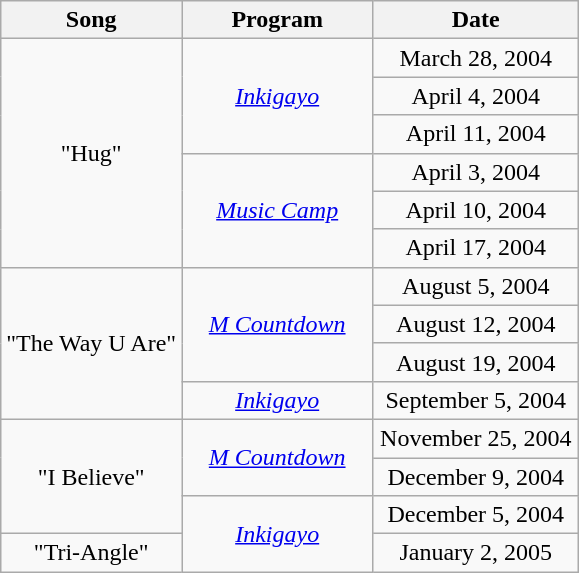<table class="wikitable sortable plainrowheaders" style="text-align:center">
<tr>
<th>Song</th>
<th width="120">Program</th>
<th width="130">Date</th>
</tr>
<tr>
<td rowspan="6">"Hug"</td>
<td rowspan="3"><em><a href='#'>Inkigayo</a></em></td>
<td>March 28, 2004</td>
</tr>
<tr>
<td>April 4, 2004</td>
</tr>
<tr>
<td>April 11, 2004</td>
</tr>
<tr>
<td rowspan="3"><a href='#'><em>Music Camp</em></a></td>
<td>April 3, 2004</td>
</tr>
<tr>
<td>April 10, 2004</td>
</tr>
<tr>
<td>April 17, 2004</td>
</tr>
<tr>
<td rowspan="4">"The Way U Are"</td>
<td rowspan="3"><em><a href='#'>M Countdown</a></em></td>
<td>August 5, 2004</td>
</tr>
<tr>
<td>August 12, 2004</td>
</tr>
<tr>
<td>August 19, 2004</td>
</tr>
<tr>
<td><em><a href='#'>Inkigayo</a></em></td>
<td>September 5, 2004</td>
</tr>
<tr>
<td rowspan="3">"I Believe"</td>
<td rowspan="2"><em><a href='#'>M Countdown</a></em></td>
<td>November 25, 2004</td>
</tr>
<tr>
<td>December 9, 2004</td>
</tr>
<tr>
<td rowspan="2"><em><a href='#'>Inkigayo</a></em></td>
<td>December 5, 2004</td>
</tr>
<tr>
<td>"Tri-Angle"</td>
<td>January 2, 2005</td>
</tr>
</table>
